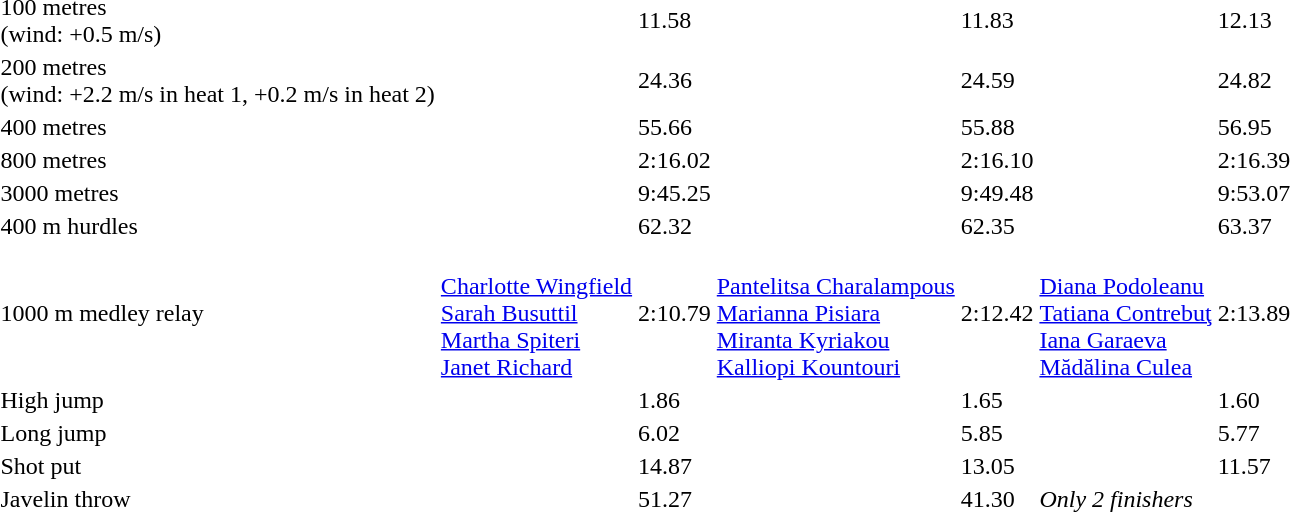<table>
<tr>
<td>100 metres<br>(wind: +0.5 m/s)</td>
<td></td>
<td>11.58</td>
<td></td>
<td>11.83</td>
<td></td>
<td>12.13</td>
</tr>
<tr>
<td>200 metres<br>(wind: +2.2 m/s in heat 1, +0.2 m/s in heat 2)</td>
<td></td>
<td>24.36</td>
<td></td>
<td>24.59  </td>
<td></td>
<td>24.82</td>
</tr>
<tr>
<td>400 metres</td>
<td></td>
<td>55.66</td>
<td></td>
<td>55.88</td>
<td></td>
<td>56.95</td>
</tr>
<tr>
<td>800 metres</td>
<td></td>
<td>2:16.02</td>
<td></td>
<td>2:16.10</td>
<td></td>
<td>2:16.39</td>
</tr>
<tr>
<td>3000 metres</td>
<td></td>
<td>9:45.25</td>
<td></td>
<td>9:49.48</td>
<td></td>
<td>9:53.07</td>
</tr>
<tr>
<td>400 m hurdles</td>
<td></td>
<td>62.32</td>
<td></td>
<td>62.35</td>
<td></td>
<td>63.37</td>
</tr>
<tr>
<td>1000 m medley relay</td>
<td><br><a href='#'>Charlotte Wingfield</a><br><a href='#'>Sarah Busuttil</a><br><a href='#'>Martha Spiteri</a><br><a href='#'>Janet Richard</a></td>
<td>2:10.79</td>
<td><br><a href='#'>Pantelitsa Charalampous</a><br><a href='#'>Marianna Pisiara</a><br><a href='#'>Miranta Kyriakou</a><br><a href='#'>Kalliopi Kountouri</a></td>
<td>2:12.42</td>
<td><br><a href='#'>Diana Podoleanu</a><br><a href='#'>Tatiana Contrebuţ</a><br><a href='#'>Iana Garaeva</a><br><a href='#'>Mădălina Culea</a></td>
<td>2:13.89</td>
</tr>
<tr>
<td>High jump</td>
<td></td>
<td>1.86</td>
<td></td>
<td>1.65</td>
<td></td>
<td>1.60</td>
</tr>
<tr>
<td>Long jump</td>
<td></td>
<td>6.02</td>
<td></td>
<td>5.85</td>
<td></td>
<td>5.77</td>
</tr>
<tr>
<td>Shot put</td>
<td></td>
<td>14.87</td>
<td></td>
<td>13.05</td>
<td></td>
<td>11.57</td>
</tr>
<tr>
<td>Javelin throw</td>
<td></td>
<td>51.27</td>
<td></td>
<td>41.30</td>
<td><em>Only 2 finishers</em></td>
<td></td>
</tr>
</table>
